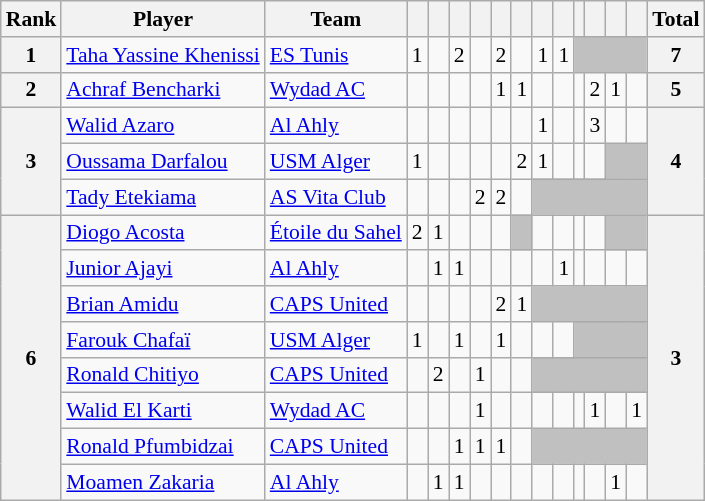<table class="wikitable" style="text-align:center; font-size:90%">
<tr>
<th>Rank</th>
<th>Player</th>
<th>Team</th>
<th></th>
<th></th>
<th></th>
<th></th>
<th></th>
<th></th>
<th></th>
<th></th>
<th></th>
<th></th>
<th></th>
<th></th>
<th>Total</th>
</tr>
<tr>
<th>1</th>
<td align=left> <a href='#'>Taha Yassine Khenissi</a></td>
<td align=left> <a href='#'>ES Tunis</a></td>
<td>1</td>
<td></td>
<td>2</td>
<td></td>
<td>2</td>
<td></td>
<td>1</td>
<td>1</td>
<td bgcolor="silver" colspan=4></td>
<th>7</th>
</tr>
<tr>
<th>2</th>
<td align=left> <a href='#'>Achraf Bencharki</a></td>
<td align=left> <a href='#'>Wydad AC</a></td>
<td></td>
<td></td>
<td></td>
<td></td>
<td>1</td>
<td>1</td>
<td></td>
<td></td>
<td></td>
<td>2</td>
<td>1</td>
<td></td>
<th>5</th>
</tr>
<tr>
<th rowspan=3>3</th>
<td align=left> <a href='#'>Walid Azaro</a></td>
<td align=left> <a href='#'>Al Ahly</a></td>
<td></td>
<td></td>
<td></td>
<td></td>
<td></td>
<td></td>
<td>1</td>
<td></td>
<td></td>
<td>3</td>
<td></td>
<td></td>
<th rowspan=3>4</th>
</tr>
<tr>
<td align=left> <a href='#'>Oussama Darfalou</a></td>
<td align=left> <a href='#'>USM Alger</a></td>
<td>1</td>
<td></td>
<td></td>
<td></td>
<td></td>
<td>2</td>
<td>1</td>
<td></td>
<td></td>
<td></td>
<td bgcolor="silver" colspan=2></td>
</tr>
<tr>
<td align=left> <a href='#'>Tady Etekiama</a></td>
<td align=left> <a href='#'>AS Vita Club</a></td>
<td></td>
<td></td>
<td></td>
<td>2</td>
<td>2</td>
<td></td>
<td bgcolor="silver" colspan=6></td>
</tr>
<tr>
<th rowspan=8>6</th>
<td align=left> <a href='#'>Diogo Acosta</a></td>
<td align=left> <a href='#'>Étoile du Sahel</a></td>
<td>2</td>
<td>1</td>
<td></td>
<td></td>
<td></td>
<td bgcolor="silver"></td>
<td></td>
<td></td>
<td></td>
<td></td>
<td bgcolor="silver" colspan=2></td>
<th rowspan=8>3</th>
</tr>
<tr>
<td align=left> <a href='#'>Junior Ajayi</a></td>
<td align=left> <a href='#'>Al Ahly</a></td>
<td></td>
<td>1</td>
<td>1</td>
<td></td>
<td></td>
<td></td>
<td></td>
<td>1</td>
<td></td>
<td></td>
<td></td>
<td></td>
</tr>
<tr>
<td align=left> <a href='#'>Brian Amidu</a></td>
<td align=left> <a href='#'>CAPS United</a></td>
<td></td>
<td></td>
<td></td>
<td></td>
<td>2</td>
<td>1</td>
<td bgcolor="silver" colspan=6></td>
</tr>
<tr>
<td align=left> <a href='#'>Farouk Chafaï</a></td>
<td align=left> <a href='#'>USM Alger</a></td>
<td>1</td>
<td></td>
<td>1</td>
<td></td>
<td>1</td>
<td></td>
<td></td>
<td></td>
<td bgcolor="silver" colspan=4></td>
</tr>
<tr>
<td align=left> <a href='#'>Ronald Chitiyo</a></td>
<td align=left> <a href='#'>CAPS United</a></td>
<td></td>
<td>2</td>
<td></td>
<td>1</td>
<td></td>
<td></td>
<td bgcolor="silver" colspan=6></td>
</tr>
<tr>
<td align=left> <a href='#'>Walid El Karti</a></td>
<td align=left> <a href='#'>Wydad AC</a></td>
<td></td>
<td></td>
<td></td>
<td>1</td>
<td></td>
<td></td>
<td></td>
<td></td>
<td></td>
<td>1</td>
<td></td>
<td>1</td>
</tr>
<tr>
<td align=left> <a href='#'>Ronald Pfumbidzai</a></td>
<td align=left> <a href='#'>CAPS United</a></td>
<td></td>
<td></td>
<td>1</td>
<td>1</td>
<td>1</td>
<td></td>
<td bgcolor="silver" colspan=6></td>
</tr>
<tr>
<td align=left> <a href='#'>Moamen Zakaria</a></td>
<td align=left> <a href='#'>Al Ahly</a></td>
<td></td>
<td>1</td>
<td>1</td>
<td></td>
<td></td>
<td></td>
<td></td>
<td></td>
<td></td>
<td></td>
<td>1</td>
<td></td>
</tr>
</table>
